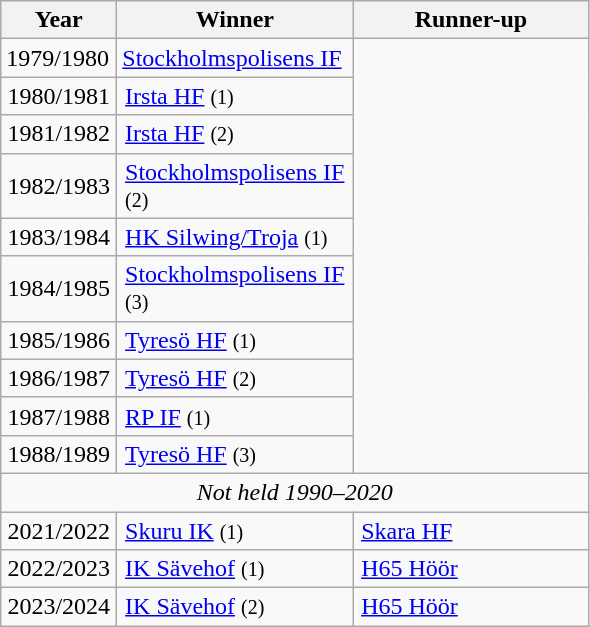<table class="wikitable" style="margin-left:1em;">
<tr>
<th style="width:70px;">Year</th>
<th style="width:150px;">Winner</th>
<th style="width:150px;">Runner-up</th>
</tr>
<tr>
<td>1979/1980</td>
<td><a href='#'>Stockholmspolisens IF</a></td>
</tr>
<tr>
<td style="text-align:center;">1980/1981</td>
<td style="padding-left:5px;"><a href='#'>Irsta HF</a> <small>(1)</small></td>
</tr>
<tr>
<td style="text-align:center;">1981/1982</td>
<td style="padding-left:5px;"><a href='#'>Irsta HF</a> <small>(2)</small></td>
</tr>
<tr>
<td style="text-align:center;">1982/1983</td>
<td style="padding-left:5px;"><a href='#'>Stockholmspolisens IF</a> <small>(2)</small></td>
</tr>
<tr>
<td style="text-align:center;">1983/1984</td>
<td style="padding-left:5px;"><a href='#'>HK Silwing/Troja</a> <small>(1)</small></td>
</tr>
<tr>
<td style="text-align:center;">1984/1985</td>
<td style="padding-left:5px;"><a href='#'>Stockholmspolisens IF</a> <small>(3)</small></td>
</tr>
<tr>
<td style="text-align:center;">1985/1986</td>
<td style="padding-left:5px;"><a href='#'>Tyresö HF</a> <small>(1)</small></td>
</tr>
<tr>
<td style="text-align:center;">1986/1987</td>
<td style="padding-left:5px;"><a href='#'>Tyresö HF</a> <small>(2)</small></td>
</tr>
<tr>
<td style="text-align:center;">1987/1988</td>
<td style="padding-left:5px;"><a href='#'>RP IF</a> <small>(1)</small></td>
</tr>
<tr>
<td style="text-align:center;">1988/1989</td>
<td style="padding-left:5px;"><a href='#'>Tyresö HF</a> <small>(3)</small></td>
</tr>
<tr>
<td colspan="3" style="text-align:center;"><em>Not held 1990–2020</em></td>
</tr>
<tr>
<td style="text-align:center;">2021/2022</td>
<td style="padding-left:5px;"><a href='#'>Skuru IK</a> <small>(1)</small></td>
<td style="padding-left:5px;"><a href='#'>Skara HF</a></td>
</tr>
<tr>
<td style="text-align:center;">2022/2023</td>
<td style="padding-left:5px;"><a href='#'>IK Sävehof</a> <small>(1)</small></td>
<td style="padding-left:5px;"><a href='#'>H65 Höör</a></td>
</tr>
<tr>
<td style="text-align:center;">2023/2024</td>
<td style="padding-left:5px;"><a href='#'>IK Sävehof</a> <small>(2)</small></td>
<td style="padding-left:5px;"><a href='#'>H65 Höör</a></td>
</tr>
</table>
